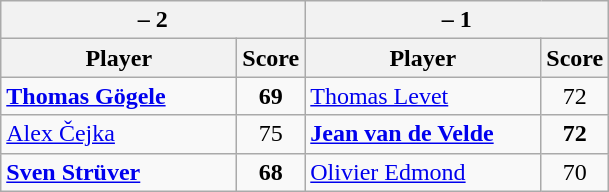<table class=wikitable>
<tr>
<th colspan=2> – 2</th>
<th colspan=2> – 1</th>
</tr>
<tr>
<th width=150>Player</th>
<th>Score</th>
<th width=150>Player</th>
<th>Score</th>
</tr>
<tr>
<td><strong><a href='#'>Thomas Gögele</a></strong></td>
<td align=center><strong>69</strong></td>
<td><a href='#'>Thomas Levet</a></td>
<td align=center>72</td>
</tr>
<tr>
<td><a href='#'>Alex Čejka</a></td>
<td align=center>75</td>
<td><strong><a href='#'>Jean van de Velde</a></strong></td>
<td align=center><strong>72</strong></td>
</tr>
<tr>
<td><strong><a href='#'>Sven Strüver</a></strong></td>
<td align=center><strong>68</strong></td>
<td><a href='#'>Olivier Edmond</a></td>
<td align=center>70</td>
</tr>
</table>
